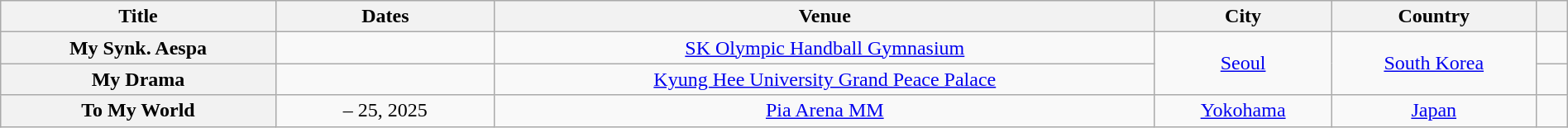<table class="wikitable sortable plainrowheaders" style="text-align:center;" width="100%">
<tr>
<th scope="col">Title</th>
<th scope="col" width="14%">Dates</th>
<th scope="col">Venue</th>
<th scope="col">City</th>
<th scope="col">Country</th>
<th scope="col" width="2%" class="unsortable"></th>
</tr>
<tr>
<th scope="row">My Synk. Aespa</th>
<td></td>
<td><a href='#'>SK Olympic Handball Gymnasium</a></td>
<td rowspan="2"><a href='#'>Seoul</a></td>
<td rowspan="2"><a href='#'>South Korea</a></td>
<td></td>
</tr>
<tr>
<th scope="row">My Drama</th>
<td></td>
<td><a href='#'>Kyung Hee University Grand Peace Palace</a></td>
<td></td>
</tr>
<tr>
<th scope="row">To My World</th>
<td> – 25, 2025</td>
<td><a href='#'>Pia Arena MM</a></td>
<td><a href='#'>Yokohama</a></td>
<td><a href='#'>Japan</a></td>
<td></td>
</tr>
</table>
